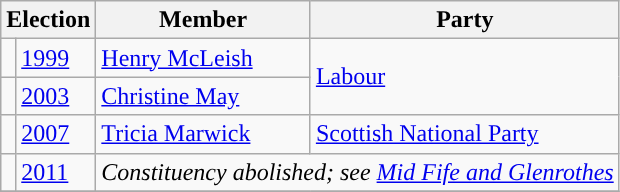<table class="wikitable">
<tr>
<th colspan="2">Election</th>
<th>Member</th>
<th>Party</th>
</tr>
<tr>
<td style="background-color: "></td>
<td><a href='#'>1999</a></td>
<td><a href='#'>Henry McLeish</a></td>
<td rowspan="2"><a href='#'>Labour</a></td>
</tr>
<tr>
<td style="background-color: "></td>
<td><a href='#'>2003</a></td>
<td><a href='#'>Christine May</a></td>
</tr>
<tr>
<td style="background-color: "></td>
<td><a href='#'>2007</a></td>
<td><a href='#'>Tricia Marwick</a></td>
<td><a href='#'>Scottish National Party</a></td>
</tr>
<tr>
<td></td>
<td><a href='#'>2011</a></td>
<td colspan="3"><em>Constituency abolished; see <a href='#'>Mid Fife and Glenrothes</a></em></td>
</tr>
<tr>
</tr>
</table>
